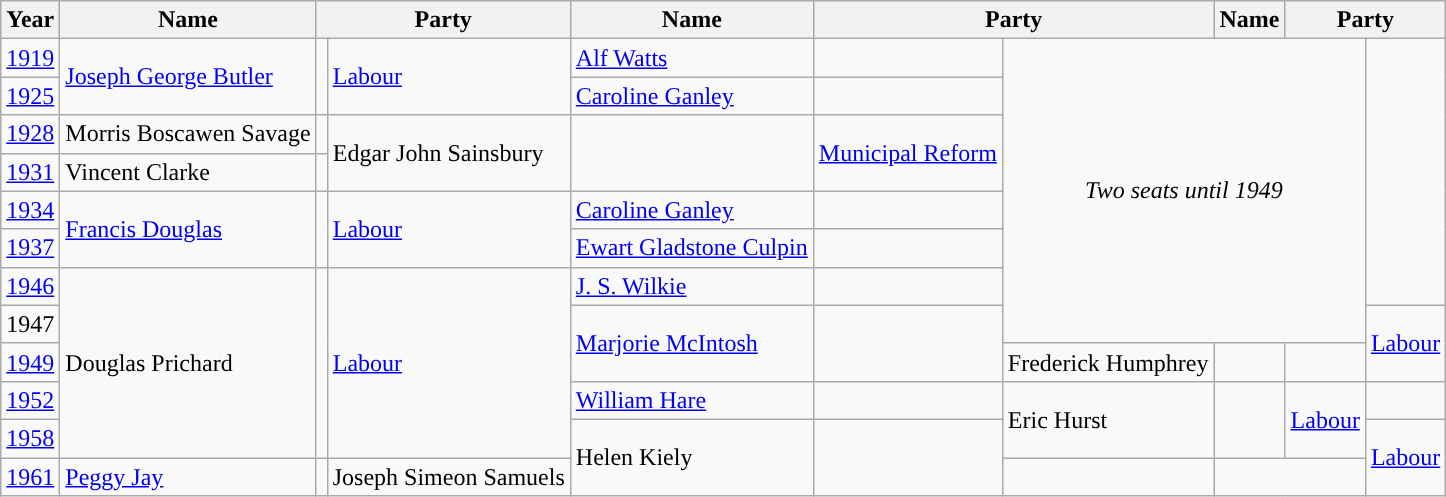<table class="wikitable">
<tr>
<th>Year</th>
<th>Name</th>
<th colspan=2>Party</th>
<th>Name</th>
<th colspan=2>Party</th>
<th>Name</th>
<th colspan=2>Party</th>
</tr>
<tr>
<td><a href='#'>1919</a></td>
<td rowspan=2><a href='#'>Joseph George Butler</a></td>
<td rowspan=2 style="background-color: "></td>
<td rowspan=2><a href='#'>Labour</a></td>
<td><a href='#'>Alf Watts</a></td>
<td></td>
<td rowspan=8 colspan=3 align="center"><em>Two seats until 1949</em></td>
</tr>
<tr>
<td><a href='#'>1925</a></td>
<td><a href='#'>Caroline Ganley</a></td>
<td></td>
</tr>
<tr>
<td><a href='#'>1928</a></td>
<td>Morris Boscawen Savage</td>
<td></td>
<td rowspan=2>Edgar John Sainsbury</td>
<td rowspan=2 style="background-color: "></td>
<td rowspan=2><a href='#'>Municipal Reform</a></td>
</tr>
<tr>
<td><a href='#'>1931</a></td>
<td>Vincent Clarke</td>
<td></td>
</tr>
<tr>
<td><a href='#'>1934</a></td>
<td rowspan=2><a href='#'>Francis Douglas</a></td>
<td rowspan=2 style="background-color: "></td>
<td rowspan=2><a href='#'>Labour</a></td>
<td><a href='#'>Caroline Ganley</a></td>
<td></td>
</tr>
<tr>
<td><a href='#'>1937</a></td>
<td><a href='#'>Ewart Gladstone Culpin</a></td>
<td></td>
</tr>
<tr>
<td><a href='#'>1946</a></td>
<td rowspan=5>Douglas Prichard</td>
<td rowspan=5 style="background-color: "></td>
<td rowspan=5><a href='#'>Labour</a></td>
<td><a href='#'>J. S. Wilkie</a></td>
<td></td>
</tr>
<tr>
<td>1947</td>
<td rowspan=2><a href='#'>Marjorie McIntosh</a></td>
<td rowspan=2 style="background-color: "></td>
<td rowspan=2><a href='#'>Labour</a></td>
</tr>
<tr>
<td><a href='#'>1949</a></td>
<td>Frederick Humphrey</td>
<td></td>
</tr>
<tr>
<td><a href='#'>1952</a></td>
<td><a href='#'>William Hare</a></td>
<td></td>
<td rowspan=2>Eric Hurst</td>
<td rowspan=2 style="background-color: "></td>
<td rowspan=2><a href='#'>Labour</a></td>
</tr>
<tr>
<td><a href='#'>1958</a></td>
<td rowspan=2>Helen Kiely</td>
<td rowspan=2 style="background-color: "></td>
<td rowspan=2><a href='#'>Labour</a></td>
</tr>
<tr>
<td><a href='#'>1961</a></td>
<td><a href='#'>Peggy Jay</a></td>
<td></td>
<td>Joseph Simeon Samuels</td>
<td></td>
</tr>
</table>
